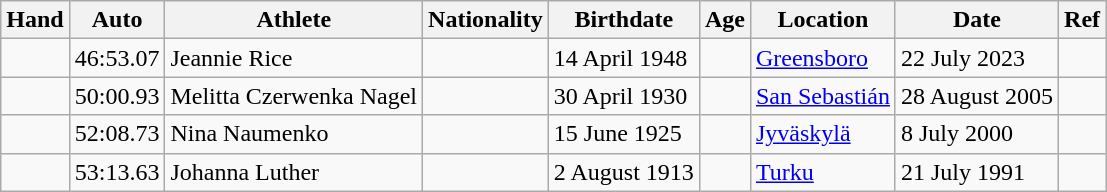<table class="wikitable">
<tr>
<th>Hand</th>
<th>Auto</th>
<th>Athlete</th>
<th>Nationality</th>
<th>Birthdate</th>
<th>Age</th>
<th>Location</th>
<th>Date</th>
<th>Ref</th>
</tr>
<tr>
<td></td>
<td>46:53.07</td>
<td>Jeannie Rice</td>
<td></td>
<td>14 April 1948</td>
<td></td>
<td><a href='#'>Greensboro</a></td>
<td>22 July 2023</td>
<td></td>
</tr>
<tr>
<td></td>
<td>50:00.93</td>
<td>Melitta Czerwenka Nagel</td>
<td></td>
<td>30 April 1930</td>
<td></td>
<td><a href='#'>San Sebastián</a></td>
<td>28 August 2005</td>
<td></td>
</tr>
<tr>
<td></td>
<td>52:08.73</td>
<td>Nina Naumenko</td>
<td></td>
<td>15 June 1925</td>
<td></td>
<td><a href='#'>Jyväskylä</a></td>
<td>8 July 2000</td>
<td></td>
</tr>
<tr>
<td></td>
<td>53:13.63</td>
<td>Johanna Luther</td>
<td></td>
<td>2 August 1913</td>
<td></td>
<td><a href='#'>Turku</a></td>
<td>21 July 1991</td>
<td></td>
</tr>
</table>
